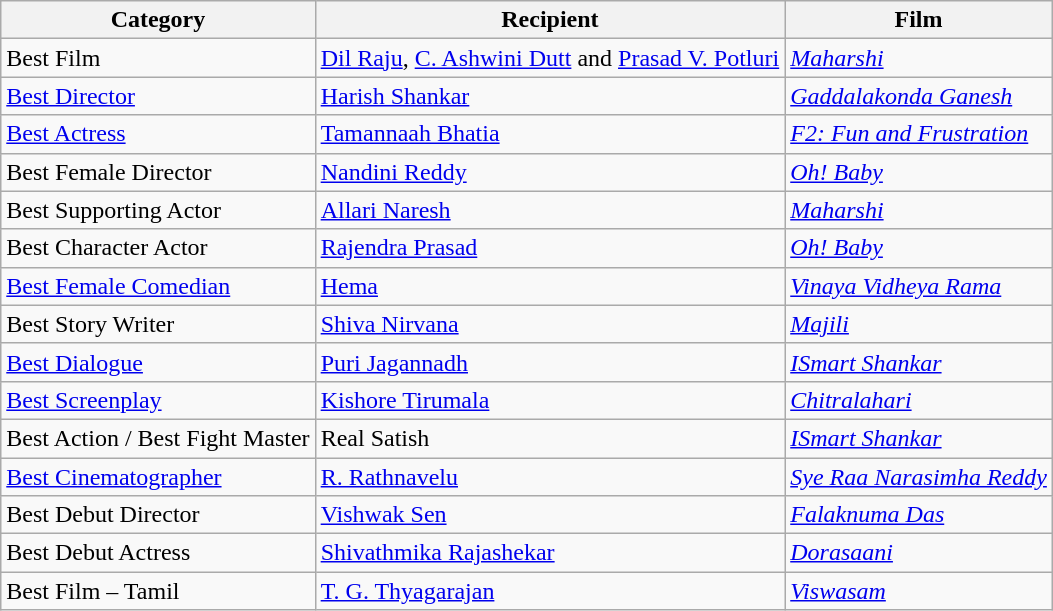<table class="wikitable">
<tr>
<th>Category</th>
<th>Recipient</th>
<th>Film</th>
</tr>
<tr>
<td>Best Film</td>
<td><a href='#'>Dil Raju</a>, <a href='#'>C. Ashwini Dutt</a> and <a href='#'>Prasad V. Potluri</a></td>
<td><a href='#'><em>Maharshi</em></a></td>
</tr>
<tr>
<td><a href='#'>Best Director</a></td>
<td><a href='#'>Harish Shankar</a></td>
<td><em><a href='#'>Gaddalakonda Ganesh</a></em></td>
</tr>
<tr>
<td><a href='#'>Best Actress</a></td>
<td><a href='#'>Tamannaah Bhatia</a></td>
<td><em><a href='#'>F2: Fun and Frustration</a></em></td>
</tr>
<tr>
<td>Best Female Director</td>
<td><a href='#'>Nandini Reddy</a></td>
<td><em><a href='#'>Oh! Baby</a></em></td>
</tr>
<tr>
<td>Best Supporting Actor</td>
<td><a href='#'>Allari Naresh</a></td>
<td><a href='#'><em>Maharshi</em></a></td>
</tr>
<tr>
<td>Best Character Actor</td>
<td><a href='#'>Rajendra Prasad</a></td>
<td><em><a href='#'>Oh! Baby</a></em></td>
</tr>
<tr>
<td><a href='#'>Best Female Comedian</a></td>
<td><a href='#'>Hema</a></td>
<td><em><a href='#'>Vinaya Vidheya Rama</a></em></td>
</tr>
<tr>
<td>Best Story Writer</td>
<td><a href='#'>Shiva Nirvana</a></td>
<td><em><a href='#'>Majili</a></em></td>
</tr>
<tr>
<td><a href='#'>Best Dialogue</a></td>
<td><a href='#'>Puri Jagannadh</a></td>
<td><em><a href='#'>ISmart Shankar</a></em></td>
</tr>
<tr>
<td><a href='#'>Best Screenplay</a></td>
<td><a href='#'>Kishore Tirumala</a></td>
<td><a href='#'><em>Chitralahari</em></a></td>
</tr>
<tr>
<td>Best Action / Best Fight Master</td>
<td>Real Satish</td>
<td><em><a href='#'>ISmart Shankar</a></em></td>
</tr>
<tr>
<td><a href='#'>Best Cinematographer</a></td>
<td><a href='#'>R. Rathnavelu</a></td>
<td><em><a href='#'>Sye Raa Narasimha Reddy</a></em></td>
</tr>
<tr>
<td>Best Debut Director</td>
<td><a href='#'>Vishwak Sen</a></td>
<td><em><a href='#'>Falaknuma Das</a></em></td>
</tr>
<tr>
<td>Best Debut Actress</td>
<td><a href='#'>Shivathmika Rajashekar</a></td>
<td><em><a href='#'>Dorasaani</a></em></td>
</tr>
<tr>
<td>Best Film – Tamil</td>
<td><a href='#'>T. G. Thyagarajan</a></td>
<td><em><a href='#'>Viswasam</a></em></td>
</tr>
</table>
